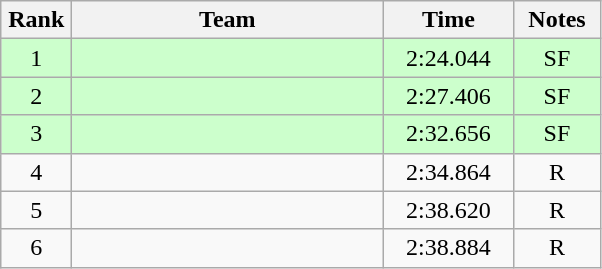<table class=wikitable style="text-align:center">
<tr>
<th width=40>Rank</th>
<th width=200>Team</th>
<th width=80>Time</th>
<th width=50>Notes</th>
</tr>
<tr bgcolor="#ccffcc">
<td>1</td>
<td align=left></td>
<td>2:24.044</td>
<td>SF</td>
</tr>
<tr bgcolor="#ccffcc">
<td>2</td>
<td align=left></td>
<td>2:27.406</td>
<td>SF</td>
</tr>
<tr bgcolor="#ccffcc">
<td>3</td>
<td align=left></td>
<td>2:32.656</td>
<td>SF</td>
</tr>
<tr>
<td>4</td>
<td align=left></td>
<td>2:34.864</td>
<td>R</td>
</tr>
<tr>
<td>5</td>
<td align=left></td>
<td>2:38.620</td>
<td>R</td>
</tr>
<tr>
<td>6</td>
<td align=left></td>
<td>2:38.884</td>
<td>R</td>
</tr>
</table>
